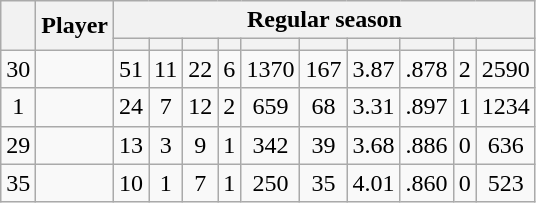<table class="wikitable plainrowheaders" style="text-align:center;">
<tr>
<th scope="col" rowspan="2"></th>
<th scope="col" rowspan="2">Player</th>
<th scope=colgroup colspan=10>Regular season</th>
</tr>
<tr>
<th scope="col"></th>
<th scope="col"></th>
<th scope="col"></th>
<th scope="col"></th>
<th scope="col"></th>
<th scope="col"></th>
<th scope="col"></th>
<th scope="col"></th>
<th scope="col"></th>
<th scope="col"></th>
</tr>
<tr>
<td scope="row">30</td>
<td align="left"></td>
<td>51</td>
<td>11</td>
<td>22</td>
<td>6</td>
<td>1370</td>
<td>167</td>
<td>3.87</td>
<td>.878</td>
<td>2</td>
<td>2590</td>
</tr>
<tr>
<td scope="row">1</td>
<td align="left"></td>
<td>24</td>
<td>7</td>
<td>12</td>
<td>2</td>
<td>659</td>
<td>68</td>
<td>3.31</td>
<td>.897</td>
<td>1</td>
<td>1234</td>
</tr>
<tr>
<td scope="row">29</td>
<td align="left"></td>
<td>13</td>
<td>3</td>
<td>9</td>
<td>1</td>
<td>342</td>
<td>39</td>
<td>3.68</td>
<td>.886</td>
<td>0</td>
<td>636</td>
</tr>
<tr>
<td scope="row">35</td>
<td align="left"></td>
<td>10</td>
<td>1</td>
<td>7</td>
<td>1</td>
<td>250</td>
<td>35</td>
<td>4.01</td>
<td>.860</td>
<td>0</td>
<td>523</td>
</tr>
</table>
